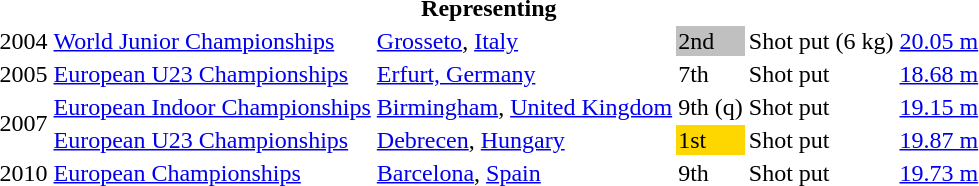<table>
<tr>
<th colspan="6">Representing </th>
</tr>
<tr>
<td>2004</td>
<td><a href='#'>World Junior Championships</a></td>
<td><a href='#'>Grosseto</a>, <a href='#'>Italy</a></td>
<td bgcolor="silver">2nd</td>
<td>Shot put (6 kg)</td>
<td><a href='#'>20.05 m</a></td>
</tr>
<tr>
<td>2005</td>
<td><a href='#'>European U23 Championships</a></td>
<td><a href='#'>Erfurt, Germany</a></td>
<td>7th</td>
<td>Shot put</td>
<td><a href='#'>18.68 m</a></td>
</tr>
<tr>
<td rowspan=2>2007</td>
<td><a href='#'>European Indoor Championships</a></td>
<td><a href='#'>Birmingham</a>, <a href='#'>United Kingdom</a></td>
<td>9th (q)</td>
<td>Shot put</td>
<td><a href='#'>19.15 m</a></td>
</tr>
<tr>
<td><a href='#'>European U23 Championships</a></td>
<td><a href='#'>Debrecen</a>, <a href='#'>Hungary</a></td>
<td bgcolor="gold">1st</td>
<td>Shot put</td>
<td><a href='#'>19.87 m</a></td>
</tr>
<tr>
<td>2010</td>
<td><a href='#'>European Championships</a></td>
<td><a href='#'>Barcelona</a>, <a href='#'>Spain</a></td>
<td>9th</td>
<td>Shot put</td>
<td><a href='#'>19.73 m</a></td>
</tr>
</table>
